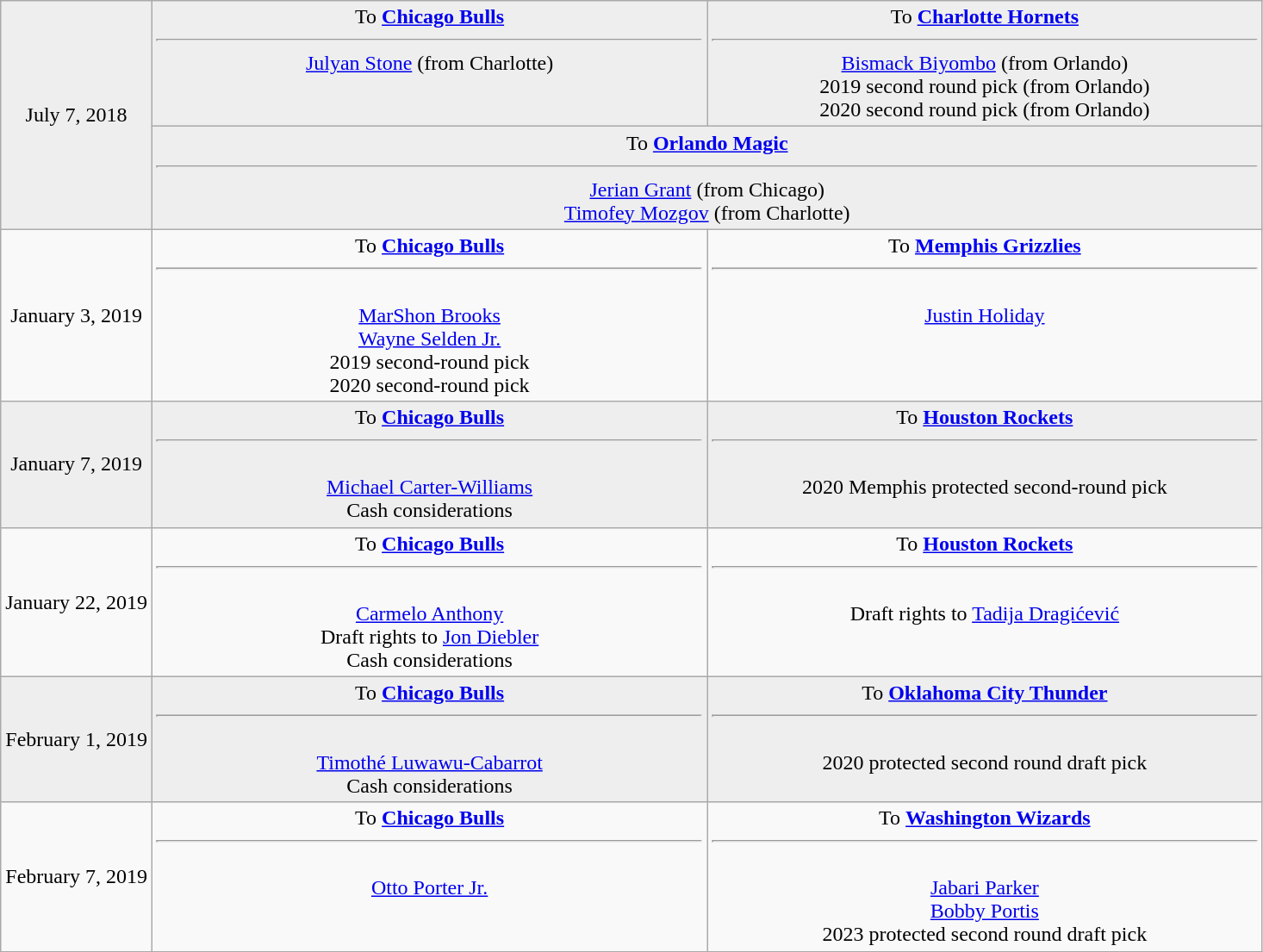<table class="wikitable sortable sortable" style="text-align: center">
<tr bgcolor="eeeeee">
<td rowspan=2>July 7, 2018</td>
<td style="width:44%" valign="top">To <strong><a href='#'>Chicago Bulls</a></strong><hr><a href='#'>Julyan Stone</a> (from Charlotte)</td>
<td style="width:44%" valign="top">To <strong><a href='#'>Charlotte Hornets</a></strong><hr><a href='#'>Bismack Biyombo</a> (from Orlando)<br>2019 second round pick (from Orlando)<br>2020 second round pick (from Orlando)</td>
</tr>
<tr bgcolor="eeeeee">
<td colspan="3">To <strong><a href='#'>Orlando Magic</a></strong><hr><a href='#'>Jerian Grant</a> (from Chicago)<br><a href='#'>Timofey Mozgov</a> (from Charlotte)</td>
</tr>
<tr>
<td>January 3, 2019</td>
<td style="width:44%" valign="top">To <strong><a href='#'>Chicago Bulls</a></strong><hr><br><a href='#'>MarShon Brooks</a><br>
<a href='#'>Wayne Selden Jr.</a><br>
2019 second-round pick<br>
2020 second-round pick</td>
<td style="width:44%" valign="top">To <strong><a href='#'>Memphis Grizzlies</a></strong><hr><br><a href='#'>Justin Holiday</a></td>
</tr>
<tr bgcolor="eeeeee">
<td>January 7, 2019</td>
<td style="width:44%" valign="top">To <strong><a href='#'>Chicago Bulls</a></strong><hr><br><a href='#'>Michael Carter-Williams</a><br>
Cash considerations</td>
<td style="width:44%" valign="top">To <strong><a href='#'>Houston Rockets</a></strong><hr><br>2020 Memphis protected second-round pick</td>
</tr>
<tr>
<td>January 22, 2019</td>
<td style="width:44%" valign="top">To <strong><a href='#'>Chicago Bulls</a></strong><hr><br><a href='#'>Carmelo Anthony</a><br>
Draft rights to <a href='#'>Jon Diebler</a><br>
Cash considerations</td>
<td style="width:44%" valign="top">To <strong><a href='#'>Houston Rockets</a></strong><hr><br>Draft rights to <a href='#'>Tadija Dragićević</a></td>
</tr>
<tr bgcolor="eeeeee">
<td>February 1, 2019</td>
<td style="width:44%" valign="top">To <strong><a href='#'>Chicago Bulls</a></strong><hr><br><a href='#'>Timothé Luwawu-Cabarrot</a><br>
Cash considerations</td>
<td style="width:44%" valign="top">To <strong><a href='#'>Oklahoma City Thunder</a></strong><hr><br>2020 protected second round draft pick</td>
</tr>
<tr>
<td>February 7, 2019</td>
<td style="width:44%" valign="top">To <strong><a href='#'>Chicago Bulls</a></strong><hr><br><a href='#'>Otto Porter Jr.</a></td>
<td style="width:44%" valign="top">To <strong><a href='#'>Washington Wizards</a></strong><hr><br><a href='#'>Jabari Parker</a> <br> <a href='#'>Bobby Portis</a> <br> 2023 protected second round draft pick</td>
</tr>
<tr>
</tr>
</table>
